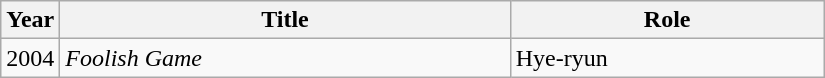<table class="wikitable" style="width:550px">
<tr>
<th width=10>Year</th>
<th>Title</th>
<th>Role</th>
</tr>
<tr>
<td>2004</td>
<td><em>Foolish Game</em></td>
<td>Hye-ryun</td>
</tr>
</table>
